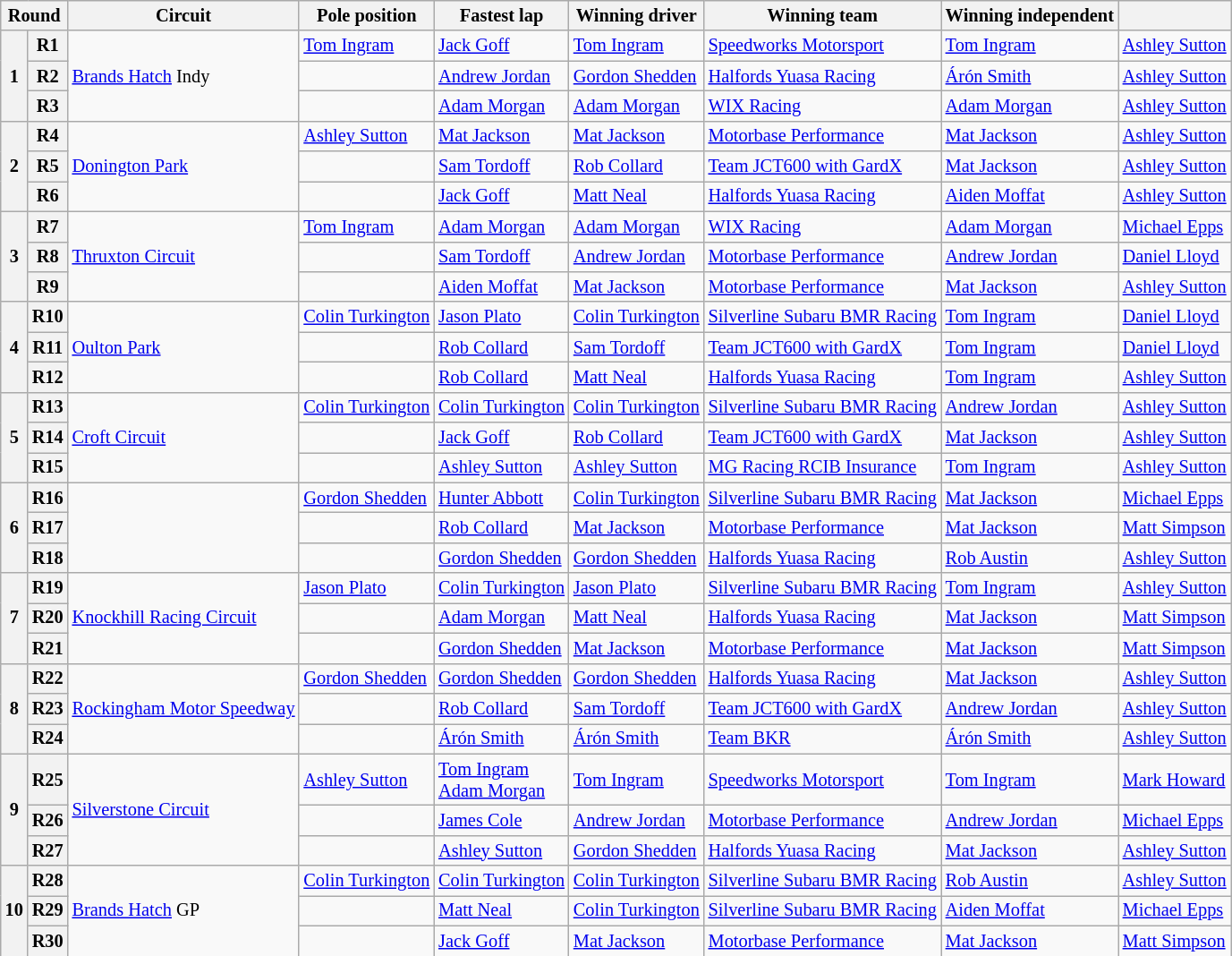<table class="wikitable" style="font-size: 85%">
<tr>
<th colspan=2>Round</th>
<th>Circuit</th>
<th>Pole position</th>
<th>Fastest lap</th>
<th>Winning driver</th>
<th>Winning team</th>
<th nowrap>Winning independent</th>
<th></th>
</tr>
<tr>
<th rowspan=3>1</th>
<th>R1</th>
<td rowspan=3><a href='#'>Brands Hatch</a> Indy</td>
<td> <a href='#'>Tom Ingram</a></td>
<td> <a href='#'>Jack Goff</a></td>
<td> <a href='#'>Tom Ingram</a></td>
<td><a href='#'>Speedworks Motorsport</a></td>
<td> <a href='#'>Tom Ingram</a></td>
<td> <a href='#'>Ashley Sutton</a></td>
</tr>
<tr>
<th>R2</th>
<td></td>
<td> <a href='#'>Andrew Jordan</a></td>
<td> <a href='#'>Gordon Shedden</a></td>
<td><a href='#'>Halfords Yuasa Racing</a></td>
<td> <a href='#'>Árón Smith</a></td>
<td> <a href='#'>Ashley Sutton</a></td>
</tr>
<tr>
<th>R3</th>
<td></td>
<td> <a href='#'>Adam Morgan</a></td>
<td> <a href='#'>Adam Morgan</a></td>
<td><a href='#'>WIX Racing</a></td>
<td> <a href='#'>Adam Morgan</a></td>
<td> <a href='#'>Ashley Sutton</a></td>
</tr>
<tr>
<th rowspan=3>2</th>
<th>R4</th>
<td rowspan=3><a href='#'>Donington Park</a></td>
<td> <a href='#'>Ashley Sutton</a></td>
<td> <a href='#'>Mat Jackson</a></td>
<td> <a href='#'>Mat Jackson</a></td>
<td><a href='#'>Motorbase Performance</a></td>
<td> <a href='#'>Mat Jackson</a></td>
<td nowrap> <a href='#'>Ashley Sutton</a></td>
</tr>
<tr>
<th>R5</th>
<td></td>
<td> <a href='#'>Sam Tordoff</a></td>
<td> <a href='#'>Rob Collard</a></td>
<td><a href='#'>Team JCT600 with GardX</a></td>
<td> <a href='#'>Mat Jackson</a></td>
<td> <a href='#'>Ashley Sutton</a></td>
</tr>
<tr>
<th>R6</th>
<td></td>
<td> <a href='#'>Jack Goff</a></td>
<td> <a href='#'>Matt Neal</a></td>
<td><a href='#'>Halfords Yuasa Racing</a></td>
<td> <a href='#'>Aiden Moffat</a></td>
<td> <a href='#'>Ashley Sutton</a></td>
</tr>
<tr>
<th rowspan=3>3</th>
<th>R7</th>
<td rowspan=3><a href='#'>Thruxton Circuit</a></td>
<td> <a href='#'>Tom Ingram</a></td>
<td> <a href='#'>Adam Morgan</a></td>
<td> <a href='#'>Adam Morgan</a></td>
<td><a href='#'>WIX Racing</a></td>
<td> <a href='#'>Adam Morgan</a></td>
<td> <a href='#'>Michael Epps</a></td>
</tr>
<tr>
<th>R8</th>
<td></td>
<td> <a href='#'>Sam Tordoff</a></td>
<td> <a href='#'>Andrew Jordan</a></td>
<td><a href='#'>Motorbase Performance</a></td>
<td> <a href='#'>Andrew Jordan</a></td>
<td> <a href='#'>Daniel Lloyd</a></td>
</tr>
<tr>
<th>R9</th>
<td></td>
<td> <a href='#'>Aiden Moffat</a></td>
<td> <a href='#'>Mat Jackson</a></td>
<td><a href='#'>Motorbase Performance</a></td>
<td> <a href='#'>Mat Jackson</a></td>
<td> <a href='#'>Ashley Sutton</a></td>
</tr>
<tr>
<th rowspan=3>4</th>
<th>R10</th>
<td rowspan=3><a href='#'>Oulton Park</a></td>
<td> <a href='#'>Colin Turkington</a></td>
<td> <a href='#'>Jason Plato</a></td>
<td> <a href='#'>Colin Turkington</a></td>
<td><a href='#'>Silverline Subaru BMR Racing</a></td>
<td> <a href='#'>Tom Ingram</a></td>
<td> <a href='#'>Daniel Lloyd</a></td>
</tr>
<tr>
<th>R11</th>
<td></td>
<td> <a href='#'>Rob Collard</a></td>
<td> <a href='#'>Sam Tordoff</a></td>
<td><a href='#'>Team JCT600 with GardX</a></td>
<td> <a href='#'>Tom Ingram</a></td>
<td> <a href='#'>Daniel Lloyd</a></td>
</tr>
<tr>
<th>R12</th>
<td></td>
<td> <a href='#'>Rob Collard</a></td>
<td> <a href='#'>Matt Neal</a></td>
<td><a href='#'>Halfords Yuasa Racing</a></td>
<td> <a href='#'>Tom Ingram</a></td>
<td> <a href='#'>Ashley Sutton</a></td>
</tr>
<tr>
<th rowspan=3>5</th>
<th>R13</th>
<td rowspan=3><a href='#'>Croft Circuit</a></td>
<td> <a href='#'>Colin Turkington</a></td>
<td> <a href='#'>Colin Turkington</a></td>
<td> <a href='#'>Colin Turkington</a></td>
<td><a href='#'>Silverline Subaru BMR Racing</a></td>
<td nowrap> <a href='#'>Andrew Jordan</a></td>
<td> <a href='#'>Ashley Sutton</a></td>
</tr>
<tr>
<th>R14</th>
<td></td>
<td> <a href='#'>Jack Goff</a></td>
<td> <a href='#'>Rob Collard</a></td>
<td><a href='#'>Team JCT600 with GardX</a></td>
<td> <a href='#'>Mat Jackson</a></td>
<td> <a href='#'>Ashley Sutton</a></td>
</tr>
<tr>
<th>R15</th>
<td></td>
<td> <a href='#'>Ashley Sutton</a></td>
<td> <a href='#'>Ashley Sutton</a></td>
<td nowrap><a href='#'>MG Racing RCIB Insurance</a></td>
<td> <a href='#'>Tom Ingram</a></td>
<td> <a href='#'>Ashley Sutton</a></td>
</tr>
<tr>
<th rowspan=3>6</th>
<th>R16</th>
<td rowspan=3></td>
<td> <a href='#'>Gordon Shedden</a></td>
<td> <a href='#'>Hunter Abbott</a></td>
<td> <a href='#'>Colin Turkington</a></td>
<td><a href='#'>Silverline Subaru BMR Racing</a></td>
<td> <a href='#'>Mat Jackson</a></td>
<td> <a href='#'>Michael Epps</a></td>
</tr>
<tr>
<th>R17</th>
<td></td>
<td> <a href='#'>Rob Collard</a></td>
<td> <a href='#'>Mat Jackson</a></td>
<td><a href='#'>Motorbase Performance</a></td>
<td> <a href='#'>Mat Jackson</a></td>
<td> <a href='#'>Matt Simpson</a></td>
</tr>
<tr>
<th>R18</th>
<td></td>
<td> <a href='#'>Gordon Shedden</a></td>
<td> <a href='#'>Gordon Shedden</a></td>
<td><a href='#'>Halfords Yuasa Racing</a></td>
<td> <a href='#'>Rob Austin</a></td>
<td> <a href='#'>Ashley Sutton</a></td>
</tr>
<tr>
<th rowspan=3>7</th>
<th>R19</th>
<td rowspan=3><a href='#'>Knockhill Racing Circuit</a></td>
<td> <a href='#'>Jason Plato</a></td>
<td> <a href='#'>Colin Turkington</a></td>
<td> <a href='#'>Jason Plato</a></td>
<td nowrap><a href='#'>Silverline Subaru BMR Racing</a></td>
<td> <a href='#'>Tom Ingram</a></td>
<td> <a href='#'>Ashley Sutton</a></td>
</tr>
<tr>
<th>R20</th>
<td></td>
<td> <a href='#'>Adam Morgan</a></td>
<td> <a href='#'>Matt Neal</a></td>
<td><a href='#'>Halfords Yuasa Racing</a></td>
<td> <a href='#'>Mat Jackson</a></td>
<td> <a href='#'>Matt Simpson</a></td>
</tr>
<tr>
<th>R21</th>
<td></td>
<td> <a href='#'>Gordon Shedden</a></td>
<td> <a href='#'>Mat Jackson</a></td>
<td><a href='#'>Motorbase Performance</a></td>
<td> <a href='#'>Mat Jackson</a></td>
<td> <a href='#'>Matt Simpson</a></td>
</tr>
<tr>
<th rowspan=3>8</th>
<th>R22</th>
<td rowspan=3><a href='#'>Rockingham Motor Speedway</a></td>
<td nowrap> <a href='#'>Gordon Shedden</a></td>
<td nowrap> <a href='#'>Gordon Shedden</a></td>
<td nowrap> <a href='#'>Gordon Shedden</a></td>
<td><a href='#'>Halfords Yuasa Racing</a></td>
<td> <a href='#'>Mat Jackson</a></td>
<td> <a href='#'>Ashley Sutton</a></td>
</tr>
<tr>
<th>R23</th>
<td></td>
<td> <a href='#'>Rob Collard</a></td>
<td> <a href='#'>Sam Tordoff</a></td>
<td><a href='#'>Team JCT600 with GardX</a></td>
<td> <a href='#'>Andrew Jordan</a></td>
<td> <a href='#'>Ashley Sutton</a></td>
</tr>
<tr>
<th>R24</th>
<td></td>
<td> <a href='#'>Árón Smith</a></td>
<td> <a href='#'>Árón Smith</a></td>
<td><a href='#'>Team BKR</a></td>
<td> <a href='#'>Árón Smith</a></td>
<td> <a href='#'>Ashley Sutton</a></td>
</tr>
<tr>
<th rowspan=3>9</th>
<th>R25</th>
<td rowspan=3><a href='#'>Silverstone Circuit</a></td>
<td> <a href='#'>Ashley Sutton</a></td>
<td> <a href='#'>Tom Ingram</a><br> <a href='#'>Adam Morgan</a></td>
<td> <a href='#'>Tom Ingram</a></td>
<td><a href='#'>Speedworks Motorsport</a></td>
<td> <a href='#'>Tom Ingram</a></td>
<td> <a href='#'>Mark Howard</a></td>
</tr>
<tr>
<th>R26</th>
<td></td>
<td> <a href='#'>James Cole</a></td>
<td> <a href='#'>Andrew Jordan</a></td>
<td><a href='#'>Motorbase Performance</a></td>
<td> <a href='#'>Andrew Jordan</a></td>
<td> <a href='#'>Michael Epps</a></td>
</tr>
<tr>
<th>R27</th>
<td></td>
<td> <a href='#'>Ashley Sutton</a></td>
<td> <a href='#'>Gordon Shedden</a></td>
<td><a href='#'>Halfords Yuasa Racing</a></td>
<td> <a href='#'>Mat Jackson</a></td>
<td> <a href='#'>Ashley Sutton</a></td>
</tr>
<tr>
<th rowspan=3>10</th>
<th>R28</th>
<td rowspan=3><a href='#'>Brands Hatch</a> GP</td>
<td> <a href='#'>Colin Turkington</a></td>
<td> <a href='#'>Colin Turkington</a></td>
<td> <a href='#'>Colin Turkington</a></td>
<td><a href='#'>Silverline Subaru BMR Racing</a></td>
<td> <a href='#'>Rob Austin</a></td>
<td> <a href='#'>Ashley Sutton</a></td>
</tr>
<tr>
<th>R29</th>
<td></td>
<td> <a href='#'>Matt Neal</a></td>
<td> <a href='#'>Colin Turkington</a></td>
<td><a href='#'>Silverline Subaru BMR Racing</a></td>
<td> <a href='#'>Aiden Moffat</a></td>
<td> <a href='#'>Michael Epps</a></td>
</tr>
<tr>
<th>R30</th>
<td></td>
<td> <a href='#'>Jack Goff</a></td>
<td> <a href='#'>Mat Jackson</a></td>
<td><a href='#'>Motorbase Performance</a></td>
<td> <a href='#'>Mat Jackson</a></td>
<td> <a href='#'>Matt Simpson</a></td>
</tr>
</table>
